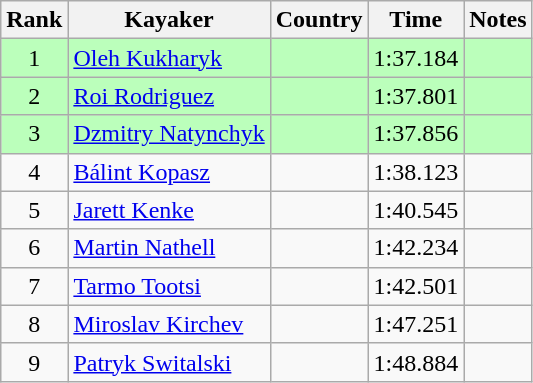<table class="wikitable" style="text-align:center">
<tr>
<th>Rank</th>
<th>Kayaker</th>
<th>Country</th>
<th>Time</th>
<th>Notes</th>
</tr>
<tr bgcolor=bbffbb>
<td>1</td>
<td align="left"><a href='#'>Oleh Kukharyk</a></td>
<td align="left"></td>
<td>1:37.184</td>
<td></td>
</tr>
<tr bgcolor=bbffbb>
<td>2</td>
<td align="left"><a href='#'>Roi Rodriguez</a></td>
<td align="left"></td>
<td>1:37.801</td>
<td></td>
</tr>
<tr bgcolor=bbffbb>
<td>3</td>
<td align="left"><a href='#'>Dzmitry Natynchyk</a></td>
<td align="left"></td>
<td>1:37.856</td>
<td></td>
</tr>
<tr>
<td>4</td>
<td align="left"><a href='#'>Bálint Kopasz</a></td>
<td align="left"></td>
<td>1:38.123</td>
<td></td>
</tr>
<tr>
<td>5</td>
<td align="left"><a href='#'>Jarett Kenke</a></td>
<td align="left"></td>
<td>1:40.545</td>
<td></td>
</tr>
<tr>
<td>6</td>
<td align="left"><a href='#'>Martin Nathell</a></td>
<td align="left"></td>
<td>1:42.234</td>
<td></td>
</tr>
<tr>
<td>7</td>
<td align="left"><a href='#'>Tarmo Tootsi</a></td>
<td align="left"></td>
<td>1:42.501</td>
<td></td>
</tr>
<tr>
<td>8</td>
<td align="left"><a href='#'>Miroslav Kirchev</a></td>
<td align="left"></td>
<td>1:47.251</td>
<td></td>
</tr>
<tr>
<td>9</td>
<td align="left"><a href='#'>Patryk Switalski</a></td>
<td align="left"></td>
<td>1:48.884</td>
<td></td>
</tr>
</table>
